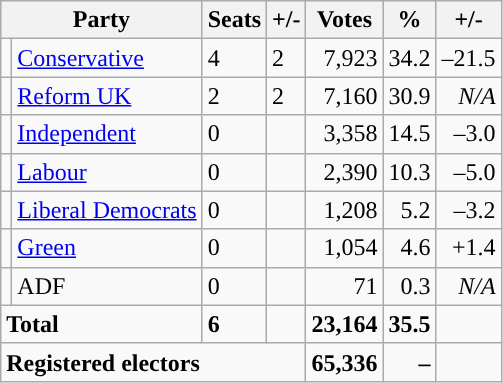<table class="wikitable sortable">
<tr>
<th colspan="2">Party</th>
<th>Seats</th>
<th>+/-</th>
<th>Votes</th>
<th>%</th>
<th>+/-</th>
</tr>
<tr>
<td style="background-color: "></td>
<td><a href='#'>Conservative</a></td>
<td>4</td>
<td> 2</td>
<td style="text-align:right;">7,923</td>
<td style="text-align:right;">34.2</td>
<td style="text-align:right;">–21.5</td>
</tr>
<tr>
<td style="background-color: "></td>
<td><a href='#'>Reform UK</a></td>
<td>2</td>
<td> 2</td>
<td style="text-align:right;">7,160</td>
<td style="text-align:right;">30.9</td>
<td style="text-align:right;"><em>N/A</em></td>
</tr>
<tr>
<td style="background-color: "></td>
<td><a href='#'>Independent</a></td>
<td>0</td>
<td></td>
<td style="text-align:right;">3,358</td>
<td style="text-align:right;">14.5</td>
<td style="text-align:right;">–3.0</td>
</tr>
<tr>
<td style="background-color: "></td>
<td><a href='#'>Labour</a></td>
<td>0</td>
<td></td>
<td style="text-align:right;">2,390</td>
<td style="text-align:right;">10.3</td>
<td style="text-align:right;">–5.0</td>
</tr>
<tr>
<td style="background-color: "></td>
<td><a href='#'>Liberal Democrats</a></td>
<td>0</td>
<td></td>
<td style="text-align:right;">1,208</td>
<td style="text-align:right;">5.2</td>
<td style="text-align:right;">–3.2</td>
</tr>
<tr>
<td style="background-color: "></td>
<td><a href='#'>Green</a></td>
<td>0</td>
<td></td>
<td style="text-align:right;">1,054</td>
<td style="text-align:right;">4.6</td>
<td style="text-align:right;">+1.4</td>
</tr>
<tr>
<td style="background-color: "></td>
<td>ADF</td>
<td>0</td>
<td></td>
<td style="text-align:right;">71</td>
<td style="text-align:right;">0.3</td>
<td style="text-align:right;"><em>N/A</em></td>
</tr>
<tr>
<td colspan="2"><strong>Total</strong></td>
<td><strong>6</strong></td>
<td></td>
<td style="text-align:right;"><strong>23,164</strong></td>
<td style="text-align:right;"><strong>35.5</strong></td>
<td style="text-align:right;"></td>
</tr>
<tr>
<td colspan="4"><strong>Registered electors</strong></td>
<td style="text-align:right;"><strong>65,336</strong></td>
<td style="text-align:right;"><strong>–</strong></td>
<td style="text-align:right;"></td>
</tr>
</table>
